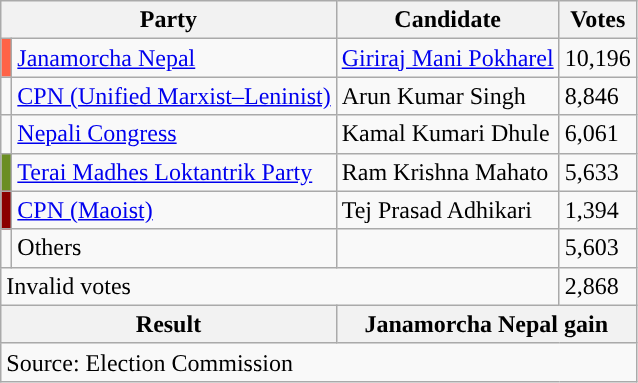<table class="wikitable">
<tr>
<th colspan="2">Party</th>
<th>Candidate</th>
<th>Votes</th>
</tr>
<tr>
<td style="background-color:tomato"></td>
<td><a href='#'>Janamorcha Nepal</a></td>
<td><a href='#'>Giriraj Mani Pokharel</a></td>
<td>10,196</td>
</tr>
<tr>
<td style="background-color:"></td>
<td><a href='#'>CPN (Unified Marxist–Leninist)</a></td>
<td>Arun Kumar Singh</td>
<td>8,846</td>
</tr>
<tr>
<td style="background-color:"></td>
<td><a href='#'>Nepali Congress</a></td>
<td>Kamal Kumari Dhule</td>
<td>6,061</td>
</tr>
<tr>
<td style="background-color:olivedrab"></td>
<td><a href='#'>Terai Madhes Loktantrik Party</a></td>
<td>Ram Krishna Mahato</td>
<td>5,633</td>
</tr>
<tr>
<td style="background-color:darkred"></td>
<td><a href='#'>CPN (Maoist)</a></td>
<td>Tej Prasad Adhikari</td>
<td>1,394</td>
</tr>
<tr>
<td></td>
<td>Others</td>
<td></td>
<td>5,603</td>
</tr>
<tr>
<td colspan="3">Invalid votes</td>
<td>2,868</td>
</tr>
<tr>
<th colspan="2">Result</th>
<th colspan="2">Janamorcha Nepal gain</th>
</tr>
<tr>
<td colspan="4">Source: Election Commission</td>
</tr>
</table>
